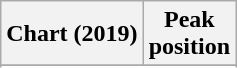<table class="wikitable sortable plainrowheaders" style="text-align:center;">
<tr>
<th>Chart (2019)</th>
<th>Peak<br>position</th>
</tr>
<tr>
</tr>
<tr>
</tr>
<tr>
</tr>
<tr>
</tr>
<tr>
</tr>
</table>
